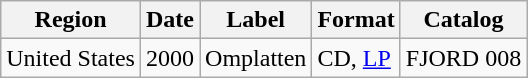<table class="wikitable">
<tr>
<th>Region</th>
<th>Date</th>
<th>Label</th>
<th>Format</th>
<th>Catalog</th>
</tr>
<tr>
<td>United States</td>
<td>2000</td>
<td>Omplatten</td>
<td>CD, <a href='#'>LP</a></td>
<td>FJORD 008</td>
</tr>
</table>
